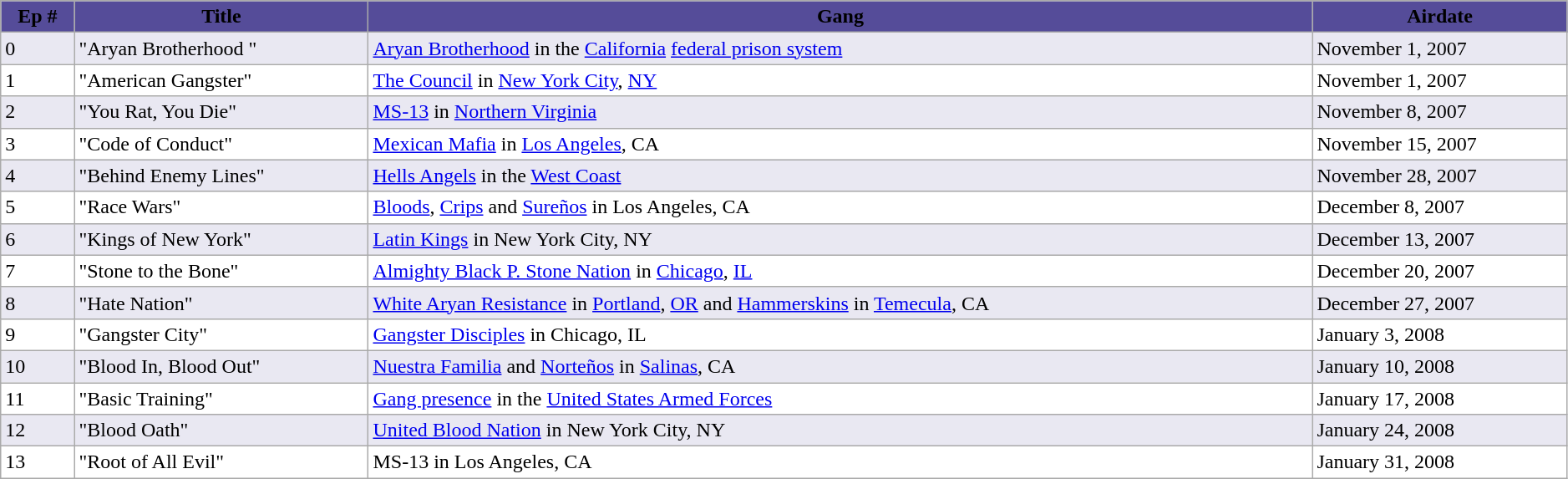<table class="wikitable" width=99%>
<tr>
<th style="background-color: #554C99"><span>Ep #</span></th>
<th style="background-color: #554C99"><span>Title</span></th>
<th style="background-color: #554C99"><span>Gang</span></th>
<th style="background-color: #554C99"><span>Airdate</span></th>
</tr>
<tr style="background-color: #E9E8F2;" |>
<td>0</td>
<td>"Aryan Brotherhood "</td>
<td><a href='#'>Aryan Brotherhood</a> in the <a href='#'>California</a> <a href='#'>federal prison system</a></td>
<td>November 1, 2007</td>
</tr>
<tr style="background-color: #FFFFFF;" |>
<td>1</td>
<td>"American Gangster"</td>
<td><a href='#'>The Council</a> in <a href='#'>New York City</a>, <a href='#'>NY</a></td>
<td>November 1, 2007</td>
</tr>
<tr style="background-color: #E9E8F2;" |>
<td>2</td>
<td>"You Rat, You Die"</td>
<td><a href='#'>MS-13</a> in <a href='#'>Northern Virginia</a></td>
<td>November 8, 2007</td>
</tr>
<tr style="background-color: #FFFFFF;" |>
<td>3</td>
<td>"Code of Conduct"</td>
<td><a href='#'>Mexican Mafia</a> in <a href='#'>Los Angeles</a>, CA</td>
<td>November 15, 2007</td>
</tr>
<tr style="background-color: #E9E8F2;" |>
<td>4</td>
<td>"Behind Enemy Lines"</td>
<td><a href='#'>Hells Angels</a> in the <a href='#'>West Coast</a></td>
<td>November 28, 2007</td>
</tr>
<tr style="background-color: #FFFFFF;" |>
<td>5</td>
<td>"Race Wars"</td>
<td><a href='#'>Bloods</a>, <a href='#'>Crips</a> and <a href='#'>Sureños</a> in Los Angeles, CA</td>
<td>December 8, 2007</td>
</tr>
<tr style="background-color: #E9E8F2;" |>
<td>6</td>
<td>"Kings of New York"</td>
<td><a href='#'>Latin Kings</a> in New York City, NY</td>
<td>December 13, 2007</td>
</tr>
<tr style="background-color: #FFFFFF;" |>
<td>7</td>
<td>"Stone to the Bone"</td>
<td><a href='#'>Almighty Black P. Stone Nation</a> in <a href='#'>Chicago</a>, <a href='#'>IL</a></td>
<td>December 20, 2007</td>
</tr>
<tr style="background-color: #E9E8F2;" |>
<td>8</td>
<td>"Hate Nation"</td>
<td><a href='#'>White Aryan Resistance</a> in <a href='#'>Portland</a>, <a href='#'>OR</a> and <a href='#'>Hammerskins</a> in <a href='#'>Temecula</a>, CA</td>
<td>December 27, 2007</td>
</tr>
<tr style="background-color: #FFFFFF;" |>
<td>9</td>
<td>"Gangster City"</td>
<td><a href='#'>Gangster Disciples</a> in Chicago, IL</td>
<td>January 3, 2008</td>
</tr>
<tr style="background-color: #E9E8F2;" |>
<td>10</td>
<td>"Blood In, Blood Out"</td>
<td><a href='#'>Nuestra Familia</a> and <a href='#'>Norteños</a> in <a href='#'>Salinas</a>, CA</td>
<td>January 10, 2008</td>
</tr>
<tr style="background-color: #FFFFFF;" |>
<td>11</td>
<td>"Basic Training"</td>
<td><a href='#'>Gang presence</a> in the <a href='#'>United States Armed Forces</a></td>
<td>January 17, 2008</td>
</tr>
<tr style="background-color: #E9E8F2;" |>
<td>12</td>
<td>"Blood Oath"</td>
<td><a href='#'>United Blood Nation</a> in New York City, NY</td>
<td>January 24, 2008</td>
</tr>
<tr style="background-color: #FFFFFF;" |>
<td>13</td>
<td>"Root of All Evil"</td>
<td>MS-13 in Los Angeles, CA</td>
<td>January 31, 2008</td>
</tr>
</table>
